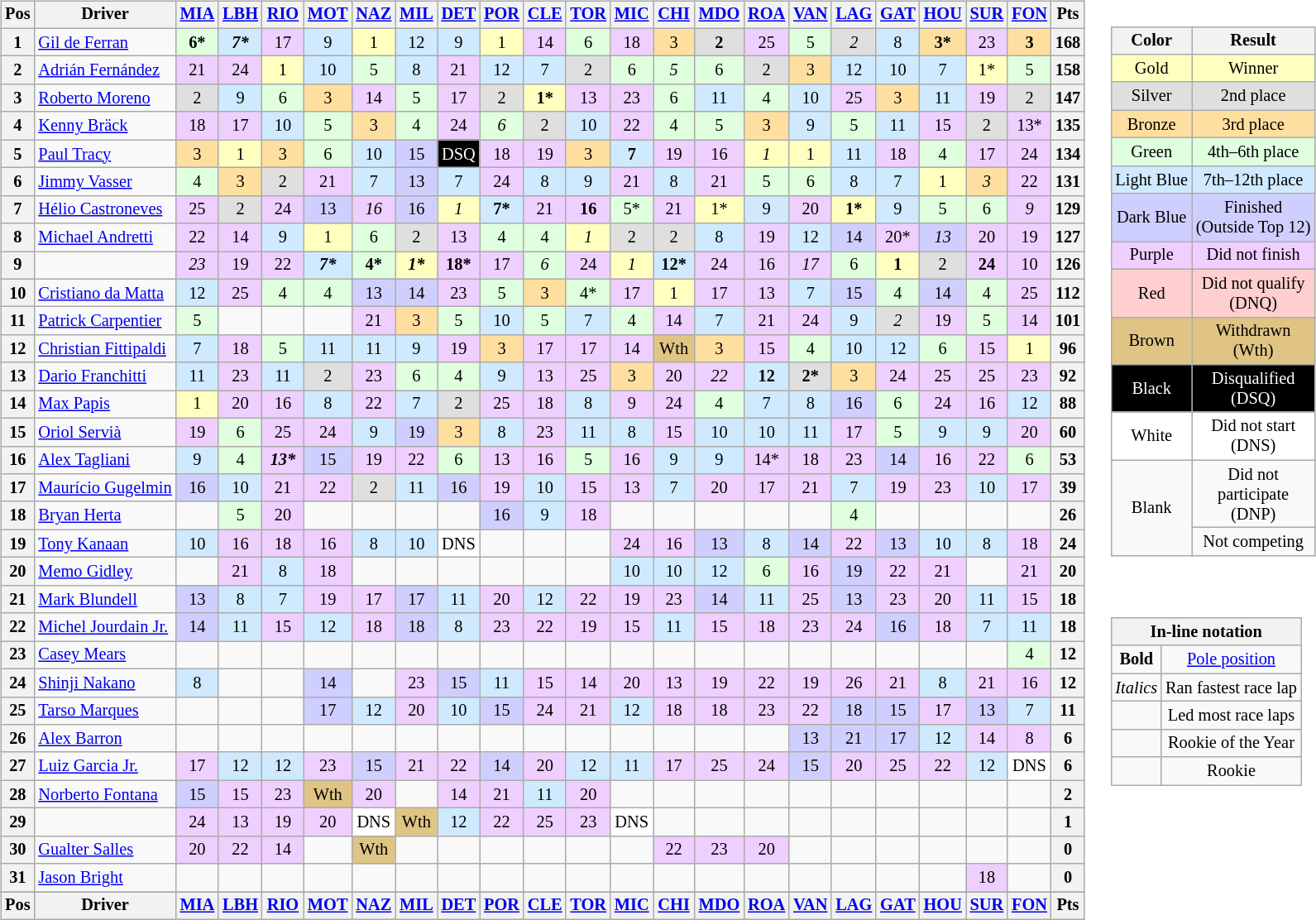<table>
<tr>
<td><br><table class="wikitable" style="font-size: 85%;; text-align:center;">
<tr valign="top">
<th valign="middle">Pos</th>
<th valign="middle">Driver</th>
<th width="27"><a href='#'>MIA</a> </th>
<th width="27"><a href='#'>LBH</a> </th>
<th width="27"><a href='#'>RIO</a> </th>
<th width="27"><a href='#'>MOT</a> </th>
<th width="27"><a href='#'>NAZ</a> </th>
<th width="27"><a href='#'>MIL</a> </th>
<th width="27"><a href='#'>DET</a> </th>
<th width="27"><a href='#'>POR</a> </th>
<th width="27"><a href='#'>CLE</a> </th>
<th width="27"><a href='#'>TOR</a> </th>
<th width="27"><a href='#'>MIC</a> </th>
<th width="27"><a href='#'>CHI</a> </th>
<th width="27"><a href='#'>MDO</a> </th>
<th width="27"><a href='#'>ROA</a> </th>
<th width="27"><a href='#'>VAN</a> </th>
<th width="27"><a href='#'>LAG</a> </th>
<th width="27"><a href='#'>GAT</a> </th>
<th width="27"><a href='#'>HOU</a> </th>
<th width="27"><a href='#'>SUR</a> </th>
<th width="27"><a href='#'>FON</a> </th>
<th valign="middle">Pts</th>
</tr>
<tr>
<th>1</th>
<td align="left"> <a href='#'>Gil de Ferran</a></td>
<td style="background:#DFFFDF;"><strong>6*</strong></td>
<td style="background:#CFEAFF;"><strong><em>7*</em></strong></td>
<td style="background:#efcfff;">17</td>
<td style="background:#CFEAFF;">9</td>
<td style="background:#ffffbf;">1</td>
<td style="background:#CFEAFF;">12</td>
<td style="background:#CFEAFF;">9</td>
<td style="background:#ffffbf;">1</td>
<td style="background:#efcfff;">14</td>
<td style="background:#DFFFDF;">6</td>
<td style="background:#efcfff;">18</td>
<td style="background:#ffdf9f;">3</td>
<td style="background:#dfdfdf;"><strong>2</strong></td>
<td style="background:#efcfff;">25</td>
<td style="background:#dfffdf;">5</td>
<td style="background:#dfdfdf;"><em>2</em></td>
<td style="background:#CFEAFF;">8</td>
<td style="background:#ffdf9f;"><strong>3*</strong></td>
<td style="background:#efcfff;">23</td>
<td style="background:#ffdf9f;"><strong>3</strong></td>
<th>168</th>
</tr>
<tr>
<th>2</th>
<td align="left"> <a href='#'>Adrián Fernández</a></td>
<td style="background:#efcfff;">21</td>
<td style="background:#efcfff;">24</td>
<td style="background:#ffffbf;">1</td>
<td style="background:#CFEAFF;">10</td>
<td style="background:#dfffdf;">5</td>
<td style="background:#CFEAFF;">8</td>
<td style="background:#efcfff;">21</td>
<td style="background:#CFEAFF;">12</td>
<td style="background:#CFEAFF;">7</td>
<td style="background:#dfdfdf;">2</td>
<td style="background:#DFFFDF;">6</td>
<td style="background:#dfffdf;"><em>5</em></td>
<td style="background:#DFFFDF;">6</td>
<td style="background:#dfdfdf;">2</td>
<td style="background:#ffdf9f;">3</td>
<td style="background:#CFEAFF;">12</td>
<td style="background:#CFEAFF;">10</td>
<td style="background:#CFEAFF;">7</td>
<td style="background:#ffffbf;">1*</td>
<td style="background:#dfffdf;">5</td>
<th>158</th>
</tr>
<tr>
<th>3</th>
<td align="left"> <a href='#'>Roberto Moreno</a></td>
<td style="background:#dfdfdf;">2</td>
<td style="background:#CFEAFF;">9</td>
<td style="background:#DFFFDF;">6</td>
<td style="background:#ffdf9f;">3</td>
<td style="background:#efcfff;">14</td>
<td style="background:#dfffdf;">5</td>
<td style="background:#efcfff;">17</td>
<td style="background:#dfdfdf;">2</td>
<td style="background:#ffffbf;"><strong>1*</strong></td>
<td style="background:#efcfff;">13</td>
<td style="background:#efcfff;">23</td>
<td style="background:#DFFFDF;">6</td>
<td style="background:#CFEAFF;">11</td>
<td style="background:#dfffdf;">4</td>
<td style="background:#CFEAFF;">10</td>
<td style="background:#efcfff;">25</td>
<td style="background:#ffdf9f;">3</td>
<td style="background:#CFEAFF;">11</td>
<td style="background:#efcfff;">19</td>
<td style="background:#dfdfdf;">2</td>
<th>147</th>
</tr>
<tr>
<th>4</th>
<td style="text-align:left"> <a href='#'>Kenny Bräck</a> </td>
<td style="background:#efcfff;">18</td>
<td style="background:#efcfff;">17</td>
<td style="background:#CFEAFF;">10</td>
<td style="background:#dfffdf;">5</td>
<td style="background:#ffdf9f;">3</td>
<td style="background:#dfffdf;">4</td>
<td style="background:#efcfff;">24</td>
<td style="background:#DFFFDF;"><em>6</em></td>
<td style="background:#dfdfdf;">2</td>
<td style="background:#CFEAFF;">10</td>
<td style="background:#efcfff;">22</td>
<td style="background:#dfffdf;">4</td>
<td style="background:#dfffdf;">5</td>
<td style="background:#ffdf9f;">3</td>
<td style="background:#CFEAFF;">9</td>
<td style="background:#dfffdf;">5</td>
<td style="background:#CFEAFF;">11</td>
<td style="background:#efcfff;">15</td>
<td style="background:#dfdfdf;">2</td>
<td style="background:#efcfff;">13*</td>
<th>135</th>
</tr>
<tr>
<th>5</th>
<td align="left"> <a href='#'>Paul Tracy</a></td>
<td style="background:#ffdf9f;">3</td>
<td style="background:#ffffbf;">1</td>
<td style="background:#ffdf9f;">3</td>
<td style="background:#DFFFDF;">6</td>
<td style="background:#CFEAFF;">10</td>
<td style="background:#CFCFFF;">15</td>
<td style="background:#000000; color:white">DSQ</td>
<td style="background:#efcfff;">18</td>
<td style="background:#efcfff;">19</td>
<td style="background:#ffdf9f;">3</td>
<td style="background:#CFEAFF;"><strong>7</strong></td>
<td style="background:#efcfff;">19</td>
<td style="background:#efcfff;">16</td>
<td style="background:#ffffbf;"><em>1</em></td>
<td style="background:#ffffbf;">1</td>
<td style="background:#CFEAFF;">11</td>
<td style="background:#efcfff;">18</td>
<td style="background:#dfffdf;">4</td>
<td style="background:#efcfff;">17</td>
<td style="background:#efcfff;">24</td>
<th>134</th>
</tr>
<tr>
<th>6</th>
<td align="left"> <a href='#'>Jimmy Vasser</a></td>
<td style="background:#dfffdf;">4</td>
<td style="background:#ffdf9f;">3</td>
<td style="background:#dfdfdf;">2</td>
<td style="background:#efcfff;">21</td>
<td style="background:#CFEAFF;">7</td>
<td style="background:#CFCFFF;">13</td>
<td style="background:#CFEAFF;">7</td>
<td style="background:#efcfff;">24</td>
<td style="background:#CFEAFF;">8</td>
<td style="background:#CFEAFF;">9</td>
<td style="background:#efcfff;">21</td>
<td style="background:#CFEAFF;">8</td>
<td style="background:#efcfff;">21</td>
<td style="background:#dfffdf;">5</td>
<td style="background:#DFFFDF;">6</td>
<td style="background:#CFEAFF;">8</td>
<td style="background:#CFEAFF;">7</td>
<td style="background:#ffffbf;">1</td>
<td style="background:#ffdf9f;"><em>3</em></td>
<td style="background:#efcfff;">22</td>
<th>131</th>
</tr>
<tr>
<th>7</th>
<td align="left"> <a href='#'>Hélio Castroneves</a></td>
<td style="background:#efcfff;">25</td>
<td style="background:#dfdfdf;">2</td>
<td style="background:#efcfff;">24</td>
<td style="background:#CFCFFF;">13</td>
<td style="background:#efcfff;"><em>16</em></td>
<td style="background:#CFCFFF;">16</td>
<td style="background:#ffffbf;"><em>1</em></td>
<td style="background:#CFEAFF;"><strong>7*</strong></td>
<td style="background:#efcfff;">21</td>
<td style="background:#efcfff;"><strong>16</strong></td>
<td style="background:#dfffdf;">5*</td>
<td style="background:#efcfff;">21</td>
<td style="background:#ffffbf;">1*</td>
<td style="background:#CFEAFF;">9</td>
<td style="background:#efcfff;">20</td>
<td style="background:#ffffbf;"><strong>1*</strong></td>
<td style="background:#CFEAFF;">9</td>
<td style="background:#dfffdf;">5</td>
<td style="background:#DFFFDF;">6</td>
<td style="background:#efcfff;"><em>9</em></td>
<th>129</th>
</tr>
<tr>
<th>8</th>
<td align="left"> <a href='#'>Michael Andretti</a></td>
<td style="background:#efcfff;">22</td>
<td style="background:#efcfff;">14</td>
<td style="background:#CFEAFF;">9</td>
<td style="background:#ffffbf;">1</td>
<td style="background:#DFFFDF;">6</td>
<td style="background:#dfdfdf;">2</td>
<td style="background:#efcfff;">13</td>
<td style="background:#dfffdf;">4</td>
<td style="background:#dfffdf;">4</td>
<td style="background:#ffffbf;"><em>1</em></td>
<td style="background:#dfdfdf;">2</td>
<td style="background:#dfdfdf;">2</td>
<td style="background:#CFEAFF;">8</td>
<td style="background:#efcfff;">19</td>
<td style="background:#CFEAFF;">12</td>
<td style="background:#CFCFFF;">14</td>
<td style="background:#efcfff;">20*</td>
<td style="background:#CFCFFF;"><em>13</em></td>
<td style="background:#efcfff;">20</td>
<td style="background:#efcfff;">19</td>
<th>127</th>
</tr>
<tr>
<th>9</th>
<td align="left"></td>
<td style="background:#efcfff;"><em>23</em></td>
<td style="background:#efcfff;">19</td>
<td style="background:#efcfff;">22</td>
<td style="background:#CFEAFF;"><strong><em>7*</em></strong></td>
<td style="background:#dfffdf;"><strong>4*</strong></td>
<td style="background:#ffffbf;"><strong><em>1*</em></strong></td>
<td style="background:#efcfff;"><strong>18*</strong></td>
<td style="background:#efcfff;">17</td>
<td style="background:#DFFFDF;"><em>6</em></td>
<td style="background:#efcfff;">24</td>
<td style="background:#ffffbf;"><em>1</em></td>
<td style="background:#CFEAFF;"><strong>12*</strong></td>
<td style="background:#efcfff;">24</td>
<td style="background:#efcfff;">16</td>
<td style="background:#efcfff;"><em>17</em></td>
<td style="background:#DFFFDF;">6</td>
<td style="background:#ffffbf;"><strong>1</strong></td>
<td style="background:#dfdfdf;">2</td>
<td style="background:#efcfff;"><strong>24</strong></td>
<td style="background:#efcfff;">10</td>
<th>126</th>
</tr>
<tr>
<th>10</th>
<td align="left"> <a href='#'>Cristiano da Matta</a></td>
<td style="background:#CFEAFF;">12</td>
<td style="background:#efcfff;">25</td>
<td style="background:#dfffdf;">4</td>
<td style="background:#dfffdf;">4</td>
<td style="background:#CFCFFF;">13</td>
<td style="background:#CFCFFF;">14</td>
<td style="background:#efcfff;">23</td>
<td style="background:#dfffdf;">5</td>
<td style="background:#ffdf9f;">3</td>
<td style="background:#dfffdf;">4*</td>
<td style="background:#efcfff;">17</td>
<td style="background:#ffffbf;">1</td>
<td style="background:#efcfff;">17</td>
<td style="background:#efcfff;">13</td>
<td style="background:#CFEAFF;">7</td>
<td style="background:#CFCFFF;">15</td>
<td style="background:#dfffdf;">4</td>
<td style="background:#CFCFFF;">14</td>
<td style="background:#dfffdf;">4</td>
<td style="background:#efcfff;">25</td>
<th>112</th>
</tr>
<tr>
<th>11</th>
<td align="left"> <a href='#'>Patrick Carpentier</a></td>
<td style="background:#dfffdf;">5</td>
<td></td>
<td></td>
<td></td>
<td style="background:#efcfff;">21</td>
<td style="background:#ffdf9f;">3</td>
<td style="background:#dfffdf;">5</td>
<td style="background:#CFEAFF;">10</td>
<td style="background:#dfffdf;">5</td>
<td style="background:#CFEAFF;">7</td>
<td style="background:#dfffdf;">4</td>
<td style="background:#efcfff;">14</td>
<td style="background:#CFEAFF;">7</td>
<td style="background:#efcfff;">21</td>
<td style="background:#efcfff;">24</td>
<td style="background:#CFEAFF;">9</td>
<td style="background:#dfdfdf;"><em>2</em></td>
<td style="background:#efcfff;">19</td>
<td style="background:#dfffdf;">5</td>
<td style="background:#efcfff;">14</td>
<th>101</th>
</tr>
<tr>
<th>12</th>
<td align="left"> <a href='#'>Christian Fittipaldi</a></td>
<td style="background:#CFEAFF;">7</td>
<td style="background:#efcfff;">18</td>
<td style="background:#dfffdf;">5</td>
<td style="background:#CFEAFF;">11</td>
<td style="background:#CFEAFF;">11</td>
<td style="background:#CFEAFF;">9</td>
<td style="background:#efcfff;">19</td>
<td style="background:#ffdf9f;">3</td>
<td style="background:#efcfff;">17</td>
<td style="background:#efcfff;">17</td>
<td style="background:#efcfff;">14</td>
<td style="background:#DFC484;">Wth</td>
<td style="background:#ffdf9f;">3</td>
<td style="background:#efcfff;">15</td>
<td style="background:#dfffdf;">4</td>
<td style="background:#CFEAFF;">10</td>
<td style="background:#CFEAFF;">12</td>
<td style="background:#DFFFDF;">6</td>
<td style="background:#efcfff;">15</td>
<td style="background:#ffffbf;">1</td>
<th>96</th>
</tr>
<tr>
<th>13</th>
<td align="left"> <a href='#'>Dario Franchitti</a></td>
<td style="background:#CFEAFF;">11</td>
<td style="background:#efcfff;">23</td>
<td style="background:#CFEAFF;">11</td>
<td style="background:#dfdfdf;">2</td>
<td style="background:#efcfff;">23</td>
<td style="background:#DFFFDF;">6</td>
<td style="background:#dfffdf;">4</td>
<td style="background:#CFEAFF;">9</td>
<td style="background:#efcfff;">13</td>
<td style="background:#efcfff;">25</td>
<td style="background:#ffdf9f;">3</td>
<td style="background:#efcfff;">20</td>
<td style="background:#efcfff;"><em>22</em></td>
<td style="background:#CFEAFF;"><strong>12</strong></td>
<td style="background:#dfdfdf;"><strong>2*</strong></td>
<td style="background:#ffdf9f;">3</td>
<td style="background:#efcfff;">24</td>
<td style="background:#efcfff;">25</td>
<td style="background:#efcfff;">25</td>
<td style="background:#efcfff;">23</td>
<th>92</th>
</tr>
<tr>
<th>14</th>
<td align="left"> <a href='#'>Max Papis</a></td>
<td style="background:#ffffbf;">1</td>
<td style="background:#efcfff;">20</td>
<td style="background:#efcfff;">16</td>
<td style="background:#CFEAFF;">8</td>
<td style="background:#efcfff;">22</td>
<td style="background:#CFEAFF;">7</td>
<td style="background:#dfdfdf;">2</td>
<td style="background:#efcfff;">25</td>
<td style="background:#efcfff;">18</td>
<td style="background:#CFEAFF;">8</td>
<td style="background:#efcfff;">9</td>
<td style="background:#efcfff;">24</td>
<td style="background:#dfffdf;">4</td>
<td style="background:#CFEAFF;">7</td>
<td style="background:#CFEAFF;">8</td>
<td style="background:#CFCFFF;">16</td>
<td style="background:#DFFFDF;">6</td>
<td style="background:#efcfff;">24</td>
<td style="background:#efcfff;">16</td>
<td style="background:#CFEAFF;">12</td>
<th>88</th>
</tr>
<tr>
<th>15</th>
<td style="text-align:left"> <a href='#'>Oriol Servià</a> </td>
<td style="background:#efcfff;">19</td>
<td style="background:#DFFFDF;">6</td>
<td style="background:#efcfff;">25</td>
<td style="background:#efcfff;">24</td>
<td style="background:#CFEAFF;">9</td>
<td style="background:#CFCFFF;">19</td>
<td style="background:#ffdf9f;">3</td>
<td style="background:#CFEAFF;">8</td>
<td style="background:#efcfff;">23</td>
<td style="background:#CFEAFF;">11</td>
<td style="background:#CFEAFF;">8</td>
<td style="background:#efcfff;">15</td>
<td style="background:#CFEAFF;">10</td>
<td style="background:#CFEAFF;">10</td>
<td style="background:#CFEAFF;">11</td>
<td style="background:#efcfff;">17</td>
<td style="background:#dfffdf;">5</td>
<td style="background:#CFEAFF;">9</td>
<td style="background:#CFEAFF;">9</td>
<td style="background:#efcfff;">20</td>
<th>60</th>
</tr>
<tr>
<th>16</th>
<td style="text-align:left"> <a href='#'>Alex Tagliani</a> </td>
<td style="background:#CFEAFF;">9</td>
<td style="background:#dfffdf;">4</td>
<td style="background:#efcfff;"><strong><em>13*</em></strong></td>
<td style="background:#CFCFFF;">15</td>
<td style="background:#efcfff;">19</td>
<td style="background:#efcfff;">22</td>
<td style="background:#DFFFDF;">6</td>
<td style="background:#efcfff;">13</td>
<td style="background:#efcfff;">16</td>
<td style="background:#dfffdf;">5</td>
<td style="background:#efcfff;">16</td>
<td style="background:#CFEAFF;">9</td>
<td style="background:#CFEAFF;">9</td>
<td style="background:#efcfff;">14*</td>
<td style="background:#efcfff;">18</td>
<td style="background:#efcfff;">23</td>
<td style="background:#CFCFFF;">14</td>
<td style="background:#efcfff;">16</td>
<td style="background:#efcfff;">22</td>
<td style="background:#DFFFDF;">6</td>
<th>53</th>
</tr>
<tr>
<th>17</th>
<td align="left"> <a href='#'>Maurício Gugelmin</a></td>
<td style="background:#CFCFFF;">16</td>
<td style="background:#CFEAFF;">10</td>
<td style="background:#efcfff;">21</td>
<td style="background:#efcfff;">22</td>
<td style="background:#dfdfdf;">2</td>
<td style="background:#CFEAFF;">11</td>
<td style="background:#CFCFFF;">16</td>
<td style="background:#efcfff;">19</td>
<td style="background:#CFEAFF;">10</td>
<td style="background:#efcfff;">15</td>
<td style="background:#efcfff;">13</td>
<td style="background:#CFEAFF;">7</td>
<td style="background:#efcfff;">20</td>
<td style="background:#efcfff;">17</td>
<td style="background:#efcfff;">21</td>
<td style="background:#CFEAFF;">7</td>
<td style="background:#efcfff;">19</td>
<td style="background:#efcfff;">23</td>
<td style="background:#CFEAFF;">10</td>
<td style="background:#efcfff;">17</td>
<th>39</th>
</tr>
<tr>
<th>18</th>
<td align="left"> <a href='#'>Bryan Herta</a></td>
<td></td>
<td style="background:#dfffdf;">5</td>
<td style="background:#efcfff;">20</td>
<td></td>
<td></td>
<td></td>
<td></td>
<td style="background:#CFCFFF;">16</td>
<td style="background:#CFEAFF;">9</td>
<td style="background:#efcfff;">18</td>
<td></td>
<td></td>
<td></td>
<td></td>
<td></td>
<td style="background:#dfffdf;">4</td>
<td></td>
<td></td>
<td></td>
<td></td>
<th>26</th>
</tr>
<tr>
<th>19</th>
<td align="left"> <a href='#'>Tony Kanaan</a></td>
<td style="background:#CFEAFF;">10</td>
<td style="background:#efcfff;">16</td>
<td style="background:#efcfff;">18</td>
<td style="background:#efcfff;">16</td>
<td style="background:#CFEAFF;">8</td>
<td style="background:#CFEAFF;">10</td>
<td style="background:#ffffff;">DNS</td>
<td></td>
<td></td>
<td></td>
<td style="background:#efcfff;">24</td>
<td style="background:#efcfff;">16</td>
<td style="background:#CFCFFF;">13</td>
<td style="background:#CFEAFF;">8</td>
<td style="background:#cfcfff;">14</td>
<td style="background:#efcfff;">22</td>
<td style="background:#CFCFFF;">13</td>
<td style="background:#CFEAFF;">10</td>
<td style="background:#CFEAFF;">8</td>
<td style="background:#efcfff;">18</td>
<th>24</th>
</tr>
<tr>
<th>20</th>
<td align="left"> <a href='#'>Memo Gidley</a></td>
<td></td>
<td style="background:#efcfff;">21</td>
<td style="background:#CFEAFF;">8</td>
<td style="background:#efcfff;">18</td>
<td></td>
<td></td>
<td></td>
<td></td>
<td></td>
<td></td>
<td style="background:#CFEAFF;">10</td>
<td style="background:#CFEAFF;">10</td>
<td style="background:#CFEAFF;">12</td>
<td style="background:#DFFFDF;">6</td>
<td style="background:#efcfff;">16</td>
<td style="background:#CFCFFF;">19</td>
<td style="background:#efcfff;">22</td>
<td style="background:#efcfff;">21</td>
<td></td>
<td style="background:#efcfff;">21</td>
<th>20</th>
</tr>
<tr>
<th>21</th>
<td align="left"> <a href='#'>Mark Blundell</a></td>
<td style="background:#CFCFFF;">13</td>
<td style="background:#CFEAFF;">8</td>
<td style="background:#CFEAFF;">7</td>
<td style="background:#efcfff;">19</td>
<td style="background:#efcfff;">17</td>
<td style="background:#CFCFFF;">17</td>
<td style="background:#CFEAFF;">11</td>
<td style="background:#efcfff;">20</td>
<td style="background:#CFEAFF;">12</td>
<td style="background:#efcfff;">22</td>
<td style="background:#efcfff;">19</td>
<td style="background:#efcfff;">23</td>
<td style="background:#CFCFFF;">14</td>
<td style="background:#CFEAFF;">11</td>
<td style="background:#efcfff;">25</td>
<td style="background:#CFCFFF;">13</td>
<td style="background:#efcfff;">23</td>
<td style="background:#efcfff;">20</td>
<td style="background:#CFEAFF;">11</td>
<td style="background:#efcfff;">15</td>
<th>18</th>
</tr>
<tr>
<th>22</th>
<td align="left"> <a href='#'>Michel Jourdain Jr.</a></td>
<td style="background:#CFCFFF;">14</td>
<td style="background:#CFEAFF;">11</td>
<td style="background:#efcfff;">15</td>
<td style="background:#CFEAFF;">12</td>
<td style="background:#efcfff;">18</td>
<td style="background:#CFCFFF;">18</td>
<td style="background:#CFEAFF;">8</td>
<td style="background:#efcfff;">23</td>
<td style="background:#efcfff;">22</td>
<td style="background:#efcfff;">19</td>
<td style="background:#efcfff;">15</td>
<td style="background:#CFEAFF;">11</td>
<td style="background:#efcfff;">15</td>
<td style="background:#efcfff;">18</td>
<td style="background:#efcfff;">23</td>
<td style="background:#efcfff;">24</td>
<td style="background:#CFCFFF;">16</td>
<td style="background:#efcfff;">18</td>
<td style="background:#CFEAFF;">7</td>
<td style="background:#CFEAFF;">11</td>
<th>18</th>
</tr>
<tr>
<th>23</th>
<td style="text-align:left"> <a href='#'>Casey Mears</a> </td>
<td></td>
<td></td>
<td></td>
<td></td>
<td></td>
<td></td>
<td></td>
<td></td>
<td></td>
<td></td>
<td></td>
<td></td>
<td></td>
<td></td>
<td></td>
<td></td>
<td></td>
<td></td>
<td></td>
<td style="background:#dfffdf;">4</td>
<th>12</th>
</tr>
<tr>
<th>24</th>
<td style="text-align:left"> <a href='#'>Shinji Nakano</a> </td>
<td style="background:#CFEAFF;">8</td>
<td></td>
<td></td>
<td style="background:#CFCFFF;">14</td>
<td></td>
<td style="background:#efcfff;">23</td>
<td style="background:#CFCFFF;">15</td>
<td style="background:#CFEAFF;">11</td>
<td style="background:#efcfff;">15</td>
<td style="background:#efcfff;">14</td>
<td style="background:#efcfff;">20</td>
<td style="background:#efcfff;">13</td>
<td style="background:#efcfff;">19</td>
<td style="background:#efcfff;">22</td>
<td style="background:#efcfff;">19</td>
<td style="background:#efcfff;">26</td>
<td style="background:#efcfff;">21</td>
<td style="background:#CFEAFF;">8</td>
<td style="background:#efcfff;">21</td>
<td style="background:#efcfff;">16</td>
<th>12</th>
</tr>
<tr>
<th>25</th>
<td align="left"> <a href='#'>Tarso Marques</a></td>
<td></td>
<td></td>
<td></td>
<td style="background:#CFCFFF;">17</td>
<td style="background:#CFEAFF;">12</td>
<td style="background:#efcfff;">20</td>
<td style="background:#CFEAFF;">10</td>
<td style="background:#CFCFFF;">15</td>
<td style="background:#efcfff;">24</td>
<td style="background:#efcfff;">21</td>
<td style="background:#CFEAFF;">12</td>
<td style="background:#efcfff;">18</td>
<td style="background:#efcfff;">18</td>
<td style="background:#efcfff;">23</td>
<td style="background:#efcfff;">22</td>
<td style="background:#CFCFFF;">18</td>
<td style="background:#CFCFFF;">15</td>
<td style="background:#efcfff;">17</td>
<td style="background:#CFCFFF;">13</td>
<td style="background:#CFEAFF;">7</td>
<th>11</th>
</tr>
<tr>
<th>26</th>
<td align="left"> <a href='#'>Alex Barron</a></td>
<td></td>
<td></td>
<td></td>
<td></td>
<td></td>
<td></td>
<td></td>
<td></td>
<td></td>
<td></td>
<td></td>
<td></td>
<td></td>
<td></td>
<td style="background:#CFCFFF;">13</td>
<td style="background:#CFCFFF;">21</td>
<td style="background:#CFCFFF;">17</td>
<td style="background:#CFEAFF;">12</td>
<td style="background:#efcfff;">14</td>
<td style="background:#efcfff;">8</td>
<th>6</th>
</tr>
<tr>
<th>27</th>
<td align="left"> <a href='#'>Luiz Garcia Jr.</a></td>
<td style="background:#efcfff;">17</td>
<td style="background:#CFEAFF;">12</td>
<td style="background:#CFEAFF;">12</td>
<td style="background:#efcfff;">23</td>
<td style="background:#CFCFFF;">15</td>
<td style="background:#efcfff;">21</td>
<td style="background:#efcfff;">22</td>
<td style="background:#CFCFFF;">14</td>
<td style="background:#efcfff;">20</td>
<td style="background:#CFEAFF;">12</td>
<td style="background:#CFEAFF;">11</td>
<td style="background:#efcfff;">17</td>
<td style="background:#efcfff;">25</td>
<td style="background:#efcfff;">24</td>
<td style="background:#CFCFFF;">15</td>
<td style="background:#efcfff;">20</td>
<td style="background:#efcfff;">25</td>
<td style="background:#efcfff;">22</td>
<td style="background:#CFEAFF;">12</td>
<td style="background:#ffffff;">DNS</td>
<th>6</th>
</tr>
<tr>
<th>28</th>
<td style="text-align:left"> <a href='#'>Norberto Fontana</a> </td>
<td style="background:#CFCFFF;">15</td>
<td style="background:#efcfff;">15</td>
<td style="background:#efcfff;">23</td>
<td style="background:#DFC484;">Wth</td>
<td style="background:#efcfff;">20</td>
<td></td>
<td style="background:#efcfff;">14</td>
<td style="background:#efcfff;">21</td>
<td style="background:#CFEAFF;">11</td>
<td style="background:#efcfff;">20</td>
<td></td>
<td></td>
<td></td>
<td></td>
<td></td>
<td></td>
<td></td>
<td></td>
<td></td>
<td></td>
<th>2</th>
</tr>
<tr>
<th>29</th>
<td style="text-align:left"></td>
<td style="background:#efcfff;">24</td>
<td style="background:#efcfff;">13</td>
<td style="background:#efcfff;">19</td>
<td style="background:#efcfff;">20</td>
<td style="background:#ffffff;">DNS</td>
<td style="background:#DFC484;">Wth</td>
<td style="background:#CFEAFF;">12</td>
<td style="background:#efcfff;">22</td>
<td style="background:#efcfff;">25</td>
<td style="background:#efcfff;">23</td>
<td style="background:#ffffff;">DNS</td>
<td></td>
<td></td>
<td></td>
<td></td>
<td></td>
<td></td>
<td></td>
<td></td>
<td></td>
<th>1</th>
</tr>
<tr>
<th>30</th>
<td align="left"> <a href='#'>Gualter Salles</a></td>
<td style="background:#efcfff;">20</td>
<td style="background:#efcfff;">22</td>
<td style="background:#efcfff;">14</td>
<td></td>
<td style="background:#DFC484;">Wth</td>
<td></td>
<td></td>
<td></td>
<td></td>
<td></td>
<td></td>
<td style="background:#efcfff;">22</td>
<td style="background:#efcfff;">23</td>
<td style="background:#efcfff;">20</td>
<td></td>
<td></td>
<td></td>
<td></td>
<td></td>
<td></td>
<th>0</th>
</tr>
<tr>
<th>31</th>
<td style="text-align:left"> <a href='#'>Jason Bright</a> </td>
<td></td>
<td></td>
<td></td>
<td></td>
<td></td>
<td></td>
<td></td>
<td></td>
<td></td>
<td></td>
<td></td>
<td></td>
<td></td>
<td></td>
<td></td>
<td></td>
<td></td>
<td></td>
<td style="background:#efcfff;">18</td>
<td></td>
<th>0</th>
</tr>
<tr>
</tr>
<tr style="background: #f9f9f9;" valign="top">
<th valign="middle">Pos</th>
<th valign="middle">Driver</th>
<th width="27"><a href='#'>MIA</a> </th>
<th width="27"><a href='#'>LBH</a> </th>
<th width="27"><a href='#'>RIO</a> </th>
<th width="27"><a href='#'>MOT</a> </th>
<th width="27"><a href='#'>NAZ</a> </th>
<th width="27"><a href='#'>MIL</a> </th>
<th width="27"><a href='#'>DET</a> </th>
<th width="27"><a href='#'>POR</a> </th>
<th width="27"><a href='#'>CLE</a> </th>
<th width="27"><a href='#'>TOR</a> </th>
<th width="27"><a href='#'>MIC</a> </th>
<th width="27"><a href='#'>CHI</a> </th>
<th width="27"><a href='#'>MDO</a> </th>
<th width="27"><a href='#'>ROA</a> </th>
<th width="27"><a href='#'>VAN</a> </th>
<th width="27"><a href='#'>LAG</a> </th>
<th width="27"><a href='#'>GAT</a> </th>
<th width="27"><a href='#'>HOU</a> </th>
<th width="27"><a href='#'>SUR</a> </th>
<th width="27"><a href='#'>FON</a> </th>
<th valign="middle">Pts</th>
</tr>
</table>
</td>
<td valign="top"><br><table>
<tr>
<td><br><table style="margin-right:0; font-size:85%; text-align:center;" class="wikitable">
<tr>
<th>Color</th>
<th>Result</th>
</tr>
<tr style="background:#FFFFBF;">
<td>Gold</td>
<td>Winner</td>
</tr>
<tr style="background:#DFDFDF;">
<td>Silver</td>
<td>2nd place</td>
</tr>
<tr style="background:#FFDF9F;">
<td>Bronze</td>
<td>3rd place</td>
</tr>
<tr style="background:#DFFFDF;">
<td>Green</td>
<td>4th–6th place</td>
</tr>
<tr style="background:#CFEAFF;">
<td>Light Blue</td>
<td>7th–12th place</td>
</tr>
<tr style="background:#CFCFFF;">
<td>Dark Blue</td>
<td>Finished<br>(Outside Top 12)</td>
</tr>
<tr style="background:#EFCFFF;">
<td>Purple</td>
<td>Did not finish</td>
</tr>
<tr style="background:#FFCFCF;">
<td>Red</td>
<td>Did not qualify<br>(DNQ)</td>
</tr>
<tr style="background:#DFC484;">
<td>Brown</td>
<td>Withdrawn<br>(Wth)</td>
</tr>
<tr style="background:#000000; color:white">
<td>Black</td>
<td>Disqualified<br>(DSQ)</td>
</tr>
<tr style="background:#FFFFFF">
<td>White</td>
<td>Did not start<br>(DNS)</td>
</tr>
<tr>
<td rowspan="2">Blank</td>
<td>Did not<br>participate<br>(DNP)</td>
</tr>
<tr>
<td>Not competing</td>
</tr>
</table>
</td>
</tr>
<tr>
<td><br><table style="margin-right:0; font-size:85%; text-align:center;" class="wikitable">
<tr>
<th align=center colspan=2><strong>In-line notation</strong></th>
</tr>
<tr>
<td align=center><strong>Bold</strong></td>
<td align=center><a href='#'>Pole position</a></td>
</tr>
<tr>
<td align=center><em>Italics</em></td>
<td align=center>Ran fastest race lap</td>
</tr>
<tr>
<td align=center></td>
<td align=center>Led most race laps</td>
</tr>
<tr>
<td style="text-align:center"></td>
<td align=center>Rookie of the Year</td>
</tr>
<tr>
<td style="text-align:center"></td>
<td align=center>Rookie</td>
</tr>
</table>
</td>
</tr>
</table>
</td>
</tr>
</table>
